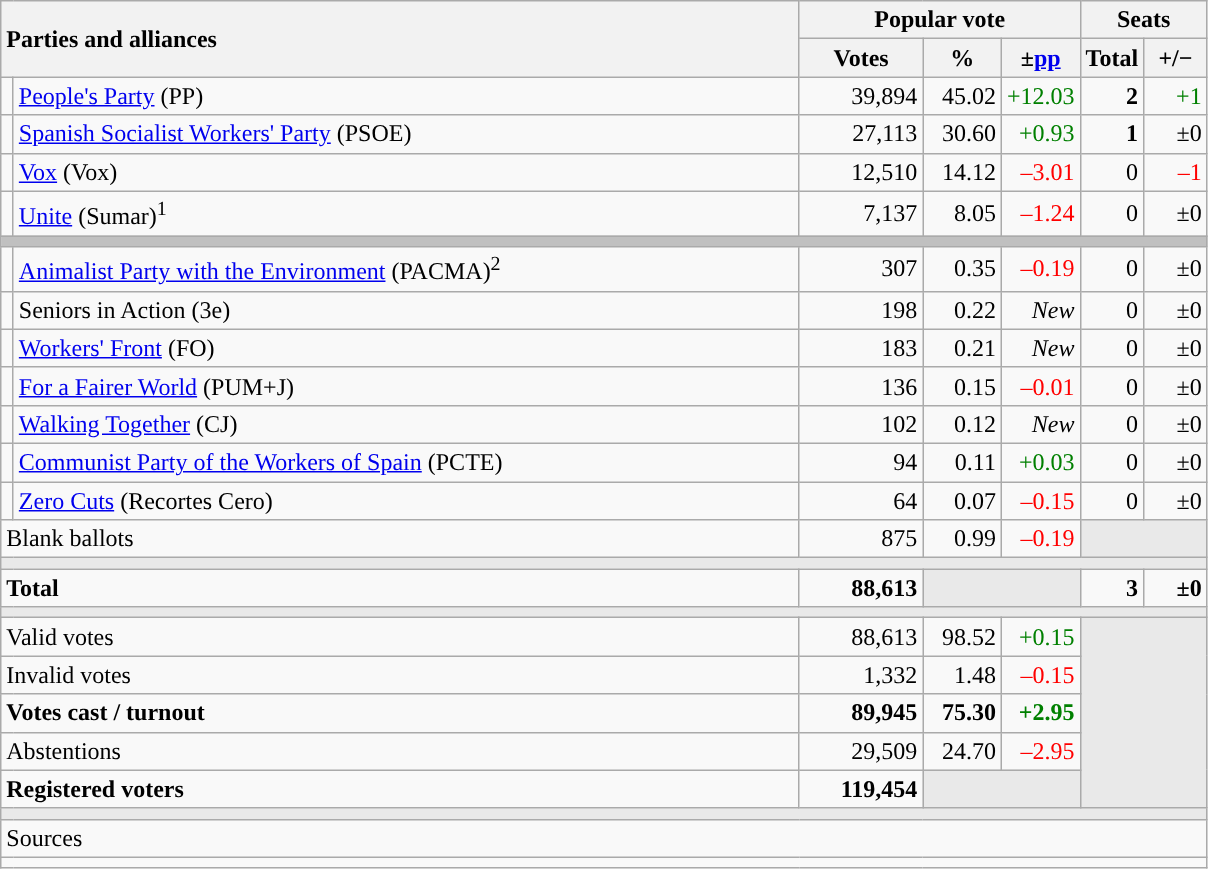<table class="wikitable" style="text-align:right;">
<tr>
<th style="text-align:left;" rowspan="2" colspan="2" width="525">Parties and alliances</th>
<th colspan="3">Popular vote</th>
<th colspan="2">Seats</th>
</tr>
<tr>
<th width="75">Votes</th>
<th width="45">%</th>
<th width="45">±<a href='#'>pp</a></th>
<th width="35">Total</th>
<th width="35">+/−</th>
</tr>
<tr>
<td width="1" style="color:inherit;background:"></td>
<td align="left"><a href='#'>People's Party</a> (PP)</td>
<td>39,894</td>
<td>45.02</td>
<td style="color:green;">+12.03</td>
<td><strong>2</strong></td>
<td style="color:green;">+1</td>
</tr>
<tr>
<td style="color:inherit;background:"></td>
<td align="left"><a href='#'>Spanish Socialist Workers' Party</a> (PSOE)</td>
<td>27,113</td>
<td>30.60</td>
<td style="color:green;">+0.93</td>
<td><strong>1</strong></td>
<td>±0</td>
</tr>
<tr>
<td style="color:inherit;background:"></td>
<td align="left"><a href='#'>Vox</a> (Vox)</td>
<td>12,510</td>
<td>14.12</td>
<td style="color:red;">–3.01</td>
<td>0</td>
<td style="color:red;">–1</td>
</tr>
<tr>
<td style="color:inherit;background:"></td>
<td align="left"><a href='#'>Unite</a> (Sumar)<sup>1</sup></td>
<td>7,137</td>
<td>8.05</td>
<td style="color:red;">–1.24</td>
<td>0</td>
<td>±0</td>
</tr>
<tr>
<td colspan="7" bgcolor="#C0C0C0"></td>
</tr>
<tr>
<td style="color:inherit;background:"></td>
<td align="left"><a href='#'>Animalist Party with the Environment</a> (PACMA)<sup>2</sup></td>
<td>307</td>
<td>0.35</td>
<td style="color:red;">–0.19</td>
<td>0</td>
<td>±0</td>
</tr>
<tr>
<td style="color:inherit;background:"></td>
<td align="left">Seniors in Action (3e)</td>
<td>198</td>
<td>0.22</td>
<td><em>New</em></td>
<td>0</td>
<td>±0</td>
</tr>
<tr>
<td style="color:inherit;background:"></td>
<td align="left"><a href='#'>Workers' Front</a> (FO)</td>
<td>183</td>
<td>0.21</td>
<td><em>New</em></td>
<td>0</td>
<td>±0</td>
</tr>
<tr>
<td style="color:inherit;background:"></td>
<td align="left"><a href='#'>For a Fairer World</a> (PUM+J)</td>
<td>136</td>
<td>0.15</td>
<td style="color:red;">–0.01</td>
<td>0</td>
<td>±0</td>
</tr>
<tr>
<td style="color:inherit;background:"></td>
<td align="left"><a href='#'>Walking Together</a> (CJ)</td>
<td>102</td>
<td>0.12</td>
<td><em>New</em></td>
<td>0</td>
<td>±0</td>
</tr>
<tr>
<td style="color:inherit;background:"></td>
<td align="left"><a href='#'>Communist Party of the Workers of Spain</a> (PCTE)</td>
<td>94</td>
<td>0.11</td>
<td style="color:green;">+0.03</td>
<td>0</td>
<td>±0</td>
</tr>
<tr>
<td style="color:inherit;background:"></td>
<td align="left"><a href='#'>Zero Cuts</a> (Recortes Cero)</td>
<td>64</td>
<td>0.07</td>
<td style="color:red;">–0.15</td>
<td>0</td>
<td>±0</td>
</tr>
<tr>
<td align="left" colspan="2">Blank ballots</td>
<td>875</td>
<td>0.99</td>
<td style="color:red;">–0.19</td>
<td bgcolor="#E9E9E9" colspan="2"></td>
</tr>
<tr>
<td colspan="7" bgcolor="#E9E9E9"></td>
</tr>
<tr style="font-weight:bold;">
<td align="left" colspan="2">Total</td>
<td>88,613</td>
<td bgcolor="#E9E9E9" colspan="2"></td>
<td>3</td>
<td>±0</td>
</tr>
<tr>
<td colspan="7" bgcolor="#E9E9E9"></td>
</tr>
<tr>
<td align="left" colspan="2">Valid votes</td>
<td>88,613</td>
<td>98.52</td>
<td style="color:green;">+0.15</td>
<td bgcolor="#E9E9E9" colspan="2" rowspan="5"></td>
</tr>
<tr>
<td align="left" colspan="2">Invalid votes</td>
<td>1,332</td>
<td>1.48</td>
<td style="color:red;">–0.15</td>
</tr>
<tr style="font-weight:bold;">
<td align="left" colspan="2">Votes cast / turnout</td>
<td>89,945</td>
<td>75.30</td>
<td style="color:green;">+2.95</td>
</tr>
<tr>
<td align="left" colspan="2">Abstentions</td>
<td>29,509</td>
<td>24.70</td>
<td style="color:red;">–2.95</td>
</tr>
<tr style="font-weight:bold;">
<td align="left" colspan="2">Registered voters</td>
<td>119,454</td>
<td bgcolor="#E9E9E9" colspan="2"></td>
</tr>
<tr>
<td colspan="7" bgcolor="#E9E9E9"></td>
</tr>
<tr>
<td align="left" colspan="7">Sources</td>
</tr>
<tr>
<td colspan="7" style="text-align:left; max-width:790px;"></td>
</tr>
</table>
